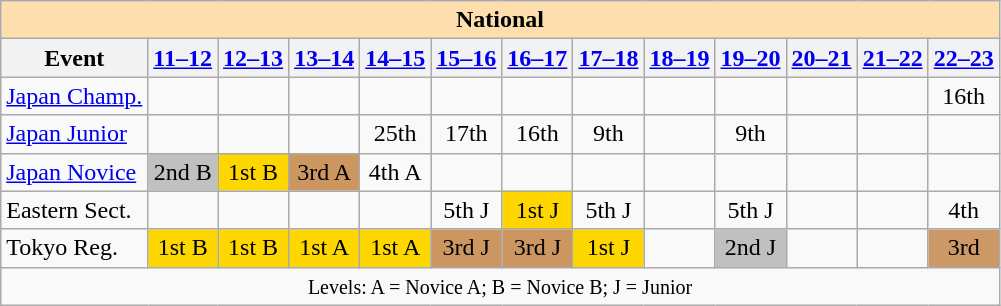<table class="wikitable" style="text-align:center">
<tr>
<th colspan="13" style="background-color: #ffdead;" align="center">National</th>
</tr>
<tr>
<th>Event</th>
<th><a href='#'>11–12</a></th>
<th><a href='#'>12–13</a></th>
<th><a href='#'>13–14</a></th>
<th><a href='#'>14–15</a></th>
<th><a href='#'>15–16</a></th>
<th><a href='#'>16–17</a></th>
<th><a href='#'>17–18</a></th>
<th><a href='#'>18–19</a></th>
<th><a href='#'>19–20</a></th>
<th><a href='#'>20–21</a></th>
<th><a href='#'>21–22</a></th>
<th><a href='#'>22–23</a></th>
</tr>
<tr>
<td align="left"><a href='#'>Japan Champ.</a></td>
<td></td>
<td></td>
<td></td>
<td></td>
<td></td>
<td></td>
<td></td>
<td></td>
<td></td>
<td></td>
<td></td>
<td>16th</td>
</tr>
<tr>
<td align="left"><a href='#'>Japan Junior</a></td>
<td></td>
<td></td>
<td></td>
<td>25th</td>
<td>17th</td>
<td>16th</td>
<td>9th</td>
<td></td>
<td>9th</td>
<td></td>
<td></td>
<td></td>
</tr>
<tr>
<td align="left"><a href='#'>Japan Novice</a></td>
<td bgcolor="silver">2nd B</td>
<td bgcolor="gold">1st B</td>
<td bgcolor="cc966">3rd A</td>
<td>4th A</td>
<td></td>
<td></td>
<td></td>
<td></td>
<td></td>
<td></td>
<td></td>
<td></td>
</tr>
<tr>
<td align="left">Eastern Sect.</td>
<td></td>
<td></td>
<td></td>
<td></td>
<td>5th J</td>
<td bgcolor=gold>1st J</td>
<td>5th J</td>
<td></td>
<td>5th J</td>
<td></td>
<td></td>
<td>4th</td>
</tr>
<tr>
<td align="left">Tokyo Reg.</td>
<td bgcolor="gold">1st B</td>
<td bgcolor="gold">1st B</td>
<td bgcolor="gold">1st A</td>
<td bgcolor="gold">1st A</td>
<td bgcolor="cc966">3rd J</td>
<td bgcolor="cc966">3rd J</td>
<td bgcolor=gold>1st J</td>
<td></td>
<td bgcolor=silver>2nd J</td>
<td></td>
<td></td>
<td bgcolor=cc9966>3rd</td>
</tr>
<tr>
<td colspan="13" align="center"><small> Levels: A = Novice A; B = Novice B; J = Junior </small></td>
</tr>
</table>
